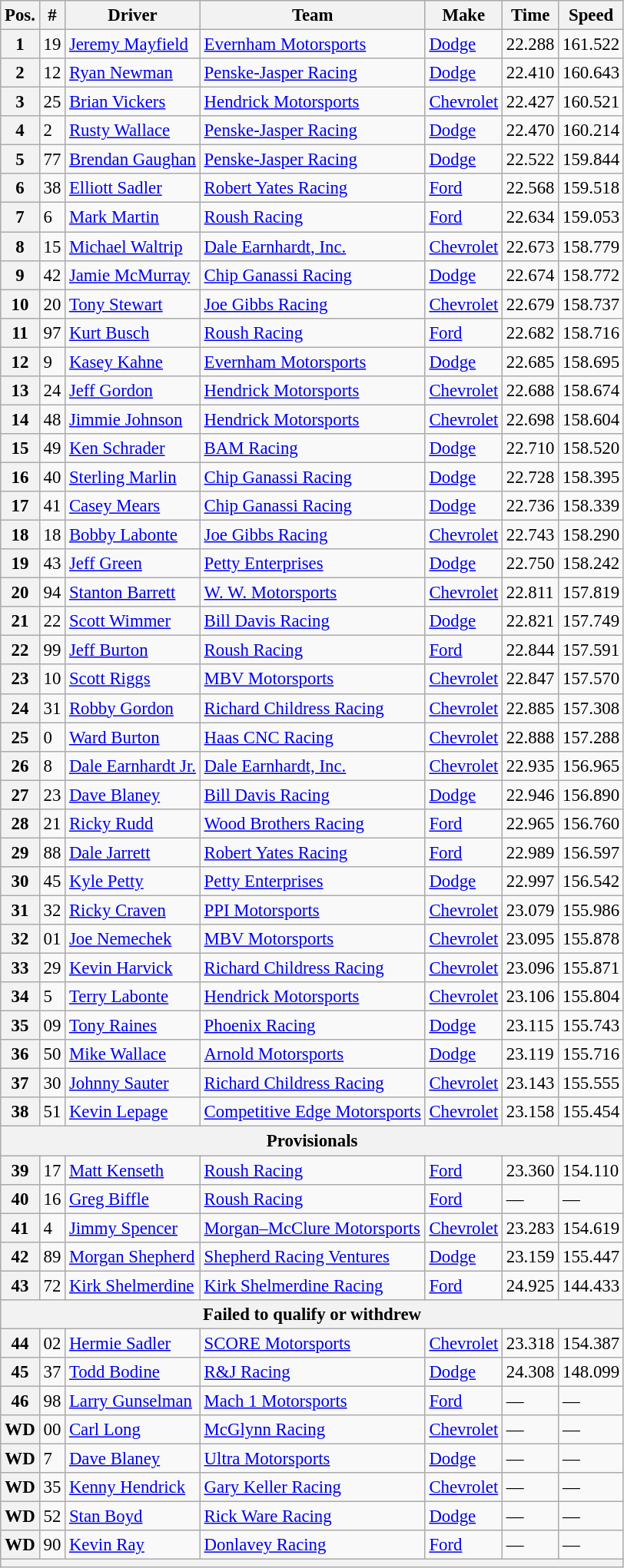<table class="wikitable" style="font-size:95%">
<tr>
<th>Pos.</th>
<th>#</th>
<th>Driver</th>
<th>Team</th>
<th>Make</th>
<th>Time</th>
<th>Speed</th>
</tr>
<tr>
<th>1</th>
<td>19</td>
<td><a href='#'>Jeremy Mayfield</a></td>
<td><a href='#'>Evernham Motorsports</a></td>
<td><a href='#'>Dodge</a></td>
<td>22.288</td>
<td>161.522</td>
</tr>
<tr>
<th>2</th>
<td>12</td>
<td><a href='#'>Ryan Newman</a></td>
<td><a href='#'>Penske-Jasper Racing</a></td>
<td><a href='#'>Dodge</a></td>
<td>22.410</td>
<td>160.643</td>
</tr>
<tr>
<th>3</th>
<td>25</td>
<td><a href='#'>Brian Vickers</a></td>
<td><a href='#'>Hendrick Motorsports</a></td>
<td><a href='#'>Chevrolet</a></td>
<td>22.427</td>
<td>160.521</td>
</tr>
<tr>
<th>4</th>
<td>2</td>
<td><a href='#'>Rusty Wallace</a></td>
<td><a href='#'>Penske-Jasper Racing</a></td>
<td><a href='#'>Dodge</a></td>
<td>22.470</td>
<td>160.214</td>
</tr>
<tr>
<th>5</th>
<td>77</td>
<td><a href='#'>Brendan Gaughan</a></td>
<td><a href='#'>Penske-Jasper Racing</a></td>
<td><a href='#'>Dodge</a></td>
<td>22.522</td>
<td>159.844</td>
</tr>
<tr>
<th>6</th>
<td>38</td>
<td><a href='#'>Elliott Sadler</a></td>
<td><a href='#'>Robert Yates Racing</a></td>
<td><a href='#'>Ford</a></td>
<td>22.568</td>
<td>159.518</td>
</tr>
<tr>
<th>7</th>
<td>6</td>
<td><a href='#'>Mark Martin</a></td>
<td><a href='#'>Roush Racing</a></td>
<td><a href='#'>Ford</a></td>
<td>22.634</td>
<td>159.053</td>
</tr>
<tr>
<th>8</th>
<td>15</td>
<td><a href='#'>Michael Waltrip</a></td>
<td><a href='#'>Dale Earnhardt, Inc.</a></td>
<td><a href='#'>Chevrolet</a></td>
<td>22.673</td>
<td>158.779</td>
</tr>
<tr>
<th>9</th>
<td>42</td>
<td><a href='#'>Jamie McMurray</a></td>
<td><a href='#'>Chip Ganassi Racing</a></td>
<td><a href='#'>Dodge</a></td>
<td>22.674</td>
<td>158.772</td>
</tr>
<tr>
<th>10</th>
<td>20</td>
<td><a href='#'>Tony Stewart</a></td>
<td><a href='#'>Joe Gibbs Racing</a></td>
<td><a href='#'>Chevrolet</a></td>
<td>22.679</td>
<td>158.737</td>
</tr>
<tr>
<th>11</th>
<td>97</td>
<td><a href='#'>Kurt Busch</a></td>
<td><a href='#'>Roush Racing</a></td>
<td><a href='#'>Ford</a></td>
<td>22.682</td>
<td>158.716</td>
</tr>
<tr>
<th>12</th>
<td>9</td>
<td><a href='#'>Kasey Kahne</a></td>
<td><a href='#'>Evernham Motorsports</a></td>
<td><a href='#'>Dodge</a></td>
<td>22.685</td>
<td>158.695</td>
</tr>
<tr>
<th>13</th>
<td>24</td>
<td><a href='#'>Jeff Gordon</a></td>
<td><a href='#'>Hendrick Motorsports</a></td>
<td><a href='#'>Chevrolet</a></td>
<td>22.688</td>
<td>158.674</td>
</tr>
<tr>
<th>14</th>
<td>48</td>
<td><a href='#'>Jimmie Johnson</a></td>
<td><a href='#'>Hendrick Motorsports</a></td>
<td><a href='#'>Chevrolet</a></td>
<td>22.698</td>
<td>158.604</td>
</tr>
<tr>
<th>15</th>
<td>49</td>
<td><a href='#'>Ken Schrader</a></td>
<td><a href='#'>BAM Racing</a></td>
<td><a href='#'>Dodge</a></td>
<td>22.710</td>
<td>158.520</td>
</tr>
<tr>
<th>16</th>
<td>40</td>
<td><a href='#'>Sterling Marlin</a></td>
<td><a href='#'>Chip Ganassi Racing</a></td>
<td><a href='#'>Dodge</a></td>
<td>22.728</td>
<td>158.395</td>
</tr>
<tr>
<th>17</th>
<td>41</td>
<td><a href='#'>Casey Mears</a></td>
<td><a href='#'>Chip Ganassi Racing</a></td>
<td><a href='#'>Dodge</a></td>
<td>22.736</td>
<td>158.339</td>
</tr>
<tr>
<th>18</th>
<td>18</td>
<td><a href='#'>Bobby Labonte</a></td>
<td><a href='#'>Joe Gibbs Racing</a></td>
<td><a href='#'>Chevrolet</a></td>
<td>22.743</td>
<td>158.290</td>
</tr>
<tr>
<th>19</th>
<td>43</td>
<td><a href='#'>Jeff Green</a></td>
<td><a href='#'>Petty Enterprises</a></td>
<td><a href='#'>Dodge</a></td>
<td>22.750</td>
<td>158.242</td>
</tr>
<tr>
<th>20</th>
<td>94</td>
<td><a href='#'>Stanton Barrett</a></td>
<td><a href='#'>W. W. Motorsports</a></td>
<td><a href='#'>Chevrolet</a></td>
<td>22.811</td>
<td>157.819</td>
</tr>
<tr>
<th>21</th>
<td>22</td>
<td><a href='#'>Scott Wimmer</a></td>
<td><a href='#'>Bill Davis Racing</a></td>
<td><a href='#'>Dodge</a></td>
<td>22.821</td>
<td>157.749</td>
</tr>
<tr>
<th>22</th>
<td>99</td>
<td><a href='#'>Jeff Burton</a></td>
<td><a href='#'>Roush Racing</a></td>
<td><a href='#'>Ford</a></td>
<td>22.844</td>
<td>157.591</td>
</tr>
<tr>
<th>23</th>
<td>10</td>
<td><a href='#'>Scott Riggs</a></td>
<td><a href='#'>MBV Motorsports</a></td>
<td><a href='#'>Chevrolet</a></td>
<td>22.847</td>
<td>157.570</td>
</tr>
<tr>
<th>24</th>
<td>31</td>
<td><a href='#'>Robby Gordon</a></td>
<td><a href='#'>Richard Childress Racing</a></td>
<td><a href='#'>Chevrolet</a></td>
<td>22.885</td>
<td>157.308</td>
</tr>
<tr>
<th>25</th>
<td>0</td>
<td><a href='#'>Ward Burton</a></td>
<td><a href='#'>Haas CNC Racing</a></td>
<td><a href='#'>Chevrolet</a></td>
<td>22.888</td>
<td>157.288</td>
</tr>
<tr>
<th>26</th>
<td>8</td>
<td><a href='#'>Dale Earnhardt Jr.</a></td>
<td><a href='#'>Dale Earnhardt, Inc.</a></td>
<td><a href='#'>Chevrolet</a></td>
<td>22.935</td>
<td>156.965</td>
</tr>
<tr>
<th>27</th>
<td>23</td>
<td><a href='#'>Dave Blaney</a></td>
<td><a href='#'>Bill Davis Racing</a></td>
<td><a href='#'>Dodge</a></td>
<td>22.946</td>
<td>156.890</td>
</tr>
<tr>
<th>28</th>
<td>21</td>
<td><a href='#'>Ricky Rudd</a></td>
<td><a href='#'>Wood Brothers Racing</a></td>
<td><a href='#'>Ford</a></td>
<td>22.965</td>
<td>156.760</td>
</tr>
<tr>
<th>29</th>
<td>88</td>
<td><a href='#'>Dale Jarrett</a></td>
<td><a href='#'>Robert Yates Racing</a></td>
<td><a href='#'>Ford</a></td>
<td>22.989</td>
<td>156.597</td>
</tr>
<tr>
<th>30</th>
<td>45</td>
<td><a href='#'>Kyle Petty</a></td>
<td><a href='#'>Petty Enterprises</a></td>
<td><a href='#'>Dodge</a></td>
<td>22.997</td>
<td>156.542</td>
</tr>
<tr>
<th>31</th>
<td>32</td>
<td><a href='#'>Ricky Craven</a></td>
<td><a href='#'>PPI Motorsports</a></td>
<td><a href='#'>Chevrolet</a></td>
<td>23.079</td>
<td>155.986</td>
</tr>
<tr>
<th>32</th>
<td>01</td>
<td><a href='#'>Joe Nemechek</a></td>
<td><a href='#'>MBV Motorsports</a></td>
<td><a href='#'>Chevrolet</a></td>
<td>23.095</td>
<td>155.878</td>
</tr>
<tr>
<th>33</th>
<td>29</td>
<td><a href='#'>Kevin Harvick</a></td>
<td><a href='#'>Richard Childress Racing</a></td>
<td><a href='#'>Chevrolet</a></td>
<td>23.096</td>
<td>155.871</td>
</tr>
<tr>
<th>34</th>
<td>5</td>
<td><a href='#'>Terry Labonte</a></td>
<td><a href='#'>Hendrick Motorsports</a></td>
<td><a href='#'>Chevrolet</a></td>
<td>23.106</td>
<td>155.804</td>
</tr>
<tr>
<th>35</th>
<td>09</td>
<td><a href='#'>Tony Raines</a></td>
<td><a href='#'>Phoenix Racing</a></td>
<td><a href='#'>Dodge</a></td>
<td>23.115</td>
<td>155.743</td>
</tr>
<tr>
<th>36</th>
<td>50</td>
<td><a href='#'>Mike Wallace</a></td>
<td><a href='#'>Arnold Motorsports</a></td>
<td><a href='#'>Dodge</a></td>
<td>23.119</td>
<td>155.716</td>
</tr>
<tr>
<th>37</th>
<td>30</td>
<td><a href='#'>Johnny Sauter</a></td>
<td><a href='#'>Richard Childress Racing</a></td>
<td><a href='#'>Chevrolet</a></td>
<td>23.143</td>
<td>155.555</td>
</tr>
<tr>
<th>38</th>
<td>51</td>
<td><a href='#'>Kevin Lepage</a></td>
<td><a href='#'>Competitive Edge Motorsports</a></td>
<td><a href='#'>Chevrolet</a></td>
<td>23.158</td>
<td>155.454</td>
</tr>
<tr>
<th colspan="7">Provisionals</th>
</tr>
<tr>
<th>39</th>
<td>17</td>
<td><a href='#'>Matt Kenseth</a></td>
<td><a href='#'>Roush Racing</a></td>
<td><a href='#'>Ford</a></td>
<td>23.360</td>
<td>154.110</td>
</tr>
<tr>
<th>40</th>
<td>16</td>
<td><a href='#'>Greg Biffle</a></td>
<td><a href='#'>Roush Racing</a></td>
<td><a href='#'>Ford</a></td>
<td>—</td>
<td>—</td>
</tr>
<tr>
<th>41</th>
<td>4</td>
<td><a href='#'>Jimmy Spencer</a></td>
<td><a href='#'>Morgan–McClure Motorsports</a></td>
<td><a href='#'>Chevrolet</a></td>
<td>23.283</td>
<td>154.619</td>
</tr>
<tr>
<th>42</th>
<td>89</td>
<td><a href='#'>Morgan Shepherd</a></td>
<td><a href='#'>Shepherd Racing Ventures</a></td>
<td><a href='#'>Dodge</a></td>
<td>23.159</td>
<td>155.447</td>
</tr>
<tr>
<th>43</th>
<td>72</td>
<td><a href='#'>Kirk Shelmerdine</a></td>
<td><a href='#'>Kirk Shelmerdine Racing</a></td>
<td><a href='#'>Ford</a></td>
<td>24.925</td>
<td>144.433</td>
</tr>
<tr>
<th colspan="7">Failed to qualify or withdrew</th>
</tr>
<tr>
<th>44</th>
<td>02</td>
<td><a href='#'>Hermie Sadler</a></td>
<td><a href='#'>SCORE Motorsports</a></td>
<td><a href='#'>Chevrolet</a></td>
<td>23.318</td>
<td>154.387</td>
</tr>
<tr>
<th>45</th>
<td>37</td>
<td><a href='#'>Todd Bodine</a></td>
<td><a href='#'>R&J Racing</a></td>
<td><a href='#'>Dodge</a></td>
<td>24.308</td>
<td>148.099</td>
</tr>
<tr>
<th>46</th>
<td>98</td>
<td><a href='#'>Larry Gunselman</a></td>
<td><a href='#'>Mach 1 Motorsports</a></td>
<td><a href='#'>Ford</a></td>
<td>—</td>
<td>—</td>
</tr>
<tr>
<th>WD</th>
<td>00</td>
<td><a href='#'>Carl Long</a></td>
<td><a href='#'>McGlynn Racing</a></td>
<td><a href='#'>Chevrolet</a></td>
<td>—</td>
<td>—</td>
</tr>
<tr>
<th>WD</th>
<td>7</td>
<td><a href='#'>Dave Blaney</a></td>
<td><a href='#'>Ultra Motorsports</a></td>
<td><a href='#'>Dodge</a></td>
<td>—</td>
<td>—</td>
</tr>
<tr>
<th>WD</th>
<td>35</td>
<td><a href='#'>Kenny Hendrick</a></td>
<td><a href='#'>Gary Keller Racing</a></td>
<td><a href='#'>Chevrolet</a></td>
<td>—</td>
<td>—</td>
</tr>
<tr>
<th>WD</th>
<td>52</td>
<td><a href='#'>Stan Boyd</a></td>
<td><a href='#'>Rick Ware Racing</a></td>
<td><a href='#'>Dodge</a></td>
<td>—</td>
<td>—</td>
</tr>
<tr>
<th>WD</th>
<td>90</td>
<td><a href='#'>Kevin Ray</a></td>
<td><a href='#'>Donlavey Racing</a></td>
<td><a href='#'>Ford</a></td>
<td>—</td>
<td>—</td>
</tr>
<tr>
<th colspan="7"></th>
</tr>
</table>
